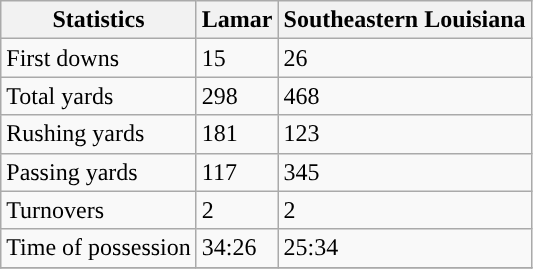<table class="wikitable">
<tr>
<th>Statistics</th>
<th>Lamar</th>
<th>Southeastern Louisiana</th>
</tr>
<tr>
<td>First downs</td>
<td>15</td>
<td>26</td>
</tr>
<tr>
<td>Total yards</td>
<td>298</td>
<td>468</td>
</tr>
<tr>
<td>Rushing yards</td>
<td>181</td>
<td>123</td>
</tr>
<tr>
<td>Passing yards</td>
<td>117</td>
<td>345</td>
</tr>
<tr>
<td>Turnovers</td>
<td>2</td>
<td>2</td>
</tr>
<tr>
<td>Time of possession</td>
<td>34:26</td>
<td>25:34</td>
</tr>
<tr>
</tr>
</table>
